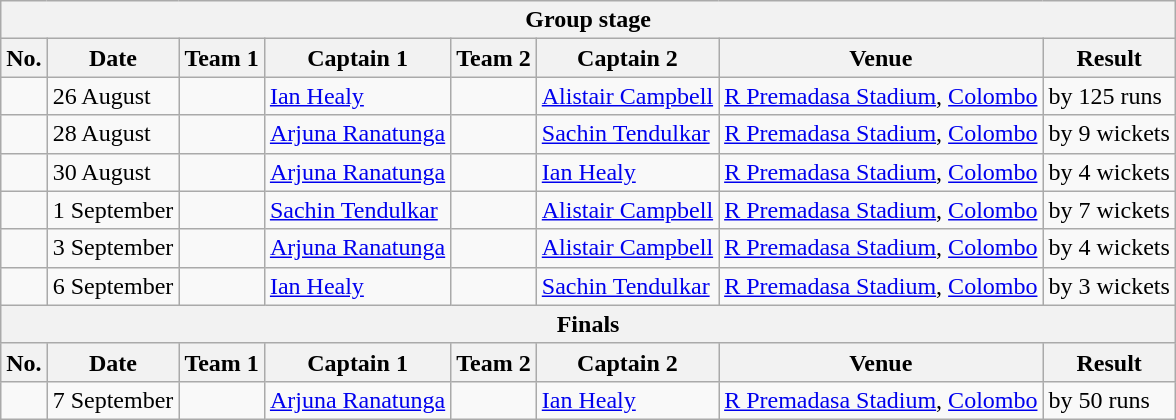<table class="wikitable">
<tr>
<th colspan="9">Group stage</th>
</tr>
<tr>
<th>No.</th>
<th>Date</th>
<th>Team 1</th>
<th>Captain 1</th>
<th>Team 2</th>
<th>Captain 2</th>
<th>Venue</th>
<th>Result</th>
</tr>
<tr>
<td></td>
<td>26 August</td>
<td></td>
<td><a href='#'>Ian Healy</a></td>
<td></td>
<td><a href='#'>Alistair Campbell</a></td>
<td><a href='#'>R Premadasa Stadium</a>, <a href='#'>Colombo</a></td>
<td> by 125 runs</td>
</tr>
<tr>
<td></td>
<td>28 August</td>
<td></td>
<td><a href='#'>Arjuna Ranatunga</a></td>
<td></td>
<td><a href='#'>Sachin Tendulkar</a></td>
<td><a href='#'>R Premadasa Stadium</a>, <a href='#'>Colombo</a></td>
<td> by 9 wickets</td>
</tr>
<tr>
<td></td>
<td>30 August</td>
<td></td>
<td><a href='#'>Arjuna Ranatunga</a></td>
<td></td>
<td><a href='#'>Ian Healy</a></td>
<td><a href='#'>R Premadasa Stadium</a>, <a href='#'>Colombo</a></td>
<td> by 4 wickets</td>
</tr>
<tr>
<td></td>
<td>1 September</td>
<td></td>
<td><a href='#'>Sachin Tendulkar</a></td>
<td></td>
<td><a href='#'>Alistair Campbell</a></td>
<td><a href='#'>R Premadasa Stadium</a>, <a href='#'>Colombo</a></td>
<td> by 7 wickets</td>
</tr>
<tr>
<td></td>
<td>3 September</td>
<td></td>
<td><a href='#'>Arjuna Ranatunga</a></td>
<td></td>
<td><a href='#'>Alistair Campbell</a></td>
<td><a href='#'>R Premadasa Stadium</a>, <a href='#'>Colombo</a></td>
<td> by 4 wickets</td>
</tr>
<tr>
<td></td>
<td>6 September</td>
<td></td>
<td><a href='#'>Ian Healy</a></td>
<td></td>
<td><a href='#'>Sachin Tendulkar</a></td>
<td><a href='#'>R Premadasa Stadium</a>, <a href='#'>Colombo</a></td>
<td> by 3 wickets</td>
</tr>
<tr>
<th colspan="9">Finals</th>
</tr>
<tr>
<th>No.</th>
<th>Date</th>
<th>Team 1</th>
<th>Captain 1</th>
<th>Team 2</th>
<th>Captain 2</th>
<th>Venue</th>
<th>Result</th>
</tr>
<tr>
<td></td>
<td>7 September</td>
<td></td>
<td><a href='#'>Arjuna Ranatunga</a></td>
<td></td>
<td><a href='#'>Ian Healy</a></td>
<td><a href='#'>R Premadasa Stadium</a>, <a href='#'>Colombo</a></td>
<td> by 50 runs</td>
</tr>
</table>
